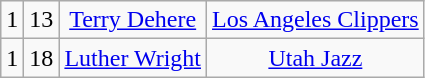<table class="wikitable">
<tr style="text-align:center;" bgcolor="">
<td>1</td>
<td>13</td>
<td><a href='#'>Terry Dehere</a></td>
<td><a href='#'>Los Angeles Clippers</a></td>
</tr>
<tr style="text-align:center;" bgcolor="">
<td>1</td>
<td>18</td>
<td><a href='#'>Luther Wright</a></td>
<td><a href='#'>Utah Jazz</a></td>
</tr>
</table>
